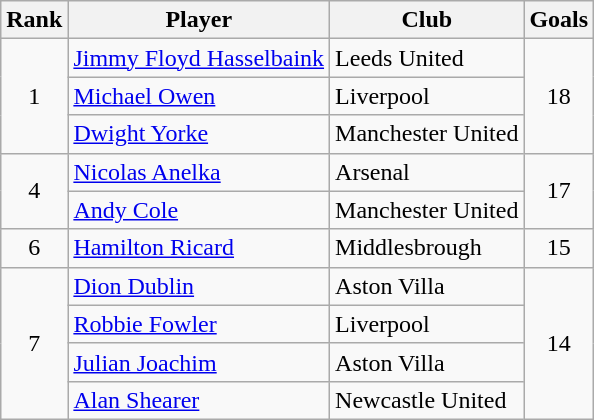<table class="wikitable">
<tr>
<th>Rank</th>
<th>Player</th>
<th>Club</th>
<th>Goals</th>
</tr>
<tr>
<td rowspan="3" style="text-align:center;">1</td>
<td> <a href='#'>Jimmy Floyd Hasselbaink</a></td>
<td>Leeds United</td>
<td rowspan="3" style="text-align:center;">18</td>
</tr>
<tr>
<td> <a href='#'>Michael Owen</a></td>
<td>Liverpool</td>
</tr>
<tr>
<td> <a href='#'>Dwight Yorke</a></td>
<td>Manchester United</td>
</tr>
<tr>
<td rowspan="2" style="text-align:center;">4</td>
<td> <a href='#'>Nicolas Anelka</a></td>
<td>Arsenal</td>
<td rowspan="2" style="text-align:center;">17</td>
</tr>
<tr>
<td> <a href='#'>Andy Cole</a></td>
<td>Manchester United</td>
</tr>
<tr>
<td align=center>6</td>
<td> <a href='#'>Hamilton Ricard</a></td>
<td>Middlesbrough</td>
<td align=center>15</td>
</tr>
<tr>
<td rowspan="4" style="text-align:center;">7</td>
<td> <a href='#'>Dion Dublin</a></td>
<td>Aston Villa</td>
<td rowspan="4" style="text-align:center;">14</td>
</tr>
<tr>
<td> <a href='#'>Robbie Fowler</a></td>
<td>Liverpool</td>
</tr>
<tr>
<td> <a href='#'>Julian Joachim</a></td>
<td>Aston Villa</td>
</tr>
<tr>
<td> <a href='#'>Alan Shearer</a></td>
<td>Newcastle United</td>
</tr>
</table>
